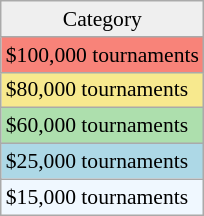<table class=wikitable style=font-size:90%;>
<tr align=center>
<td style="background:#efefef;">Category</td>
</tr>
<tr style="background:#f88379;">
<td>$100,000 tournaments</td>
</tr>
<tr style="background:#f7e98e;">
<td>$80,000 tournaments</td>
</tr>
<tr style="background:#addfad;">
<td>$60,000 tournaments</td>
</tr>
<tr style="background:lightblue;">
<td>$25,000 tournaments</td>
</tr>
<tr style="background:#f0f8ff;">
<td>$15,000 tournaments</td>
</tr>
</table>
